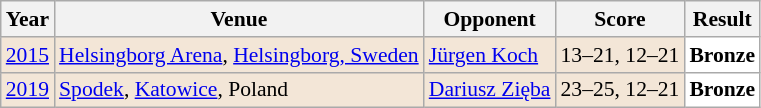<table class="sortable wikitable" style="font-size: 90%;">
<tr>
<th>Year</th>
<th>Venue</th>
<th>Opponent</th>
<th>Score</th>
<th>Result</th>
</tr>
<tr style="background:#F3E6D7">
<td align="center"><a href='#'>2015</a></td>
<td align="left"><a href='#'>Helsingborg Arena</a>, <a href='#'>Helsingborg, Sweden</a></td>
<td align="left"> <a href='#'>Jürgen Koch</a></td>
<td align="left">13–21, 12–21</td>
<td style="text-align:left; background:white"> <strong>Bronze</strong></td>
</tr>
<tr style="background:#F3E6D7">
<td align="center"><a href='#'>2019</a></td>
<td align="left"><a href='#'>Spodek</a>, <a href='#'>Katowice</a>, Poland</td>
<td align="left"> <a href='#'>Dariusz Zięba</a></td>
<td align="left">23–25, 12–21</td>
<td style="text-align:left; background:white"> <strong>Bronze</strong></td>
</tr>
</table>
